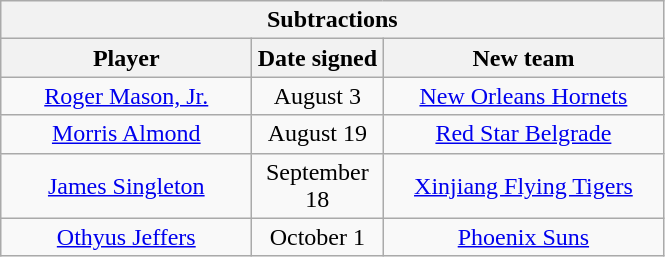<table class="wikitable" style="text-align:center">
<tr>
<th colspan=3>Subtractions</th>
</tr>
<tr>
<th style="width:160px">Player</th>
<th style="width:80px">Date signed</th>
<th style="width:180px">New team</th>
</tr>
<tr>
<td><a href='#'>Roger Mason, Jr.</a></td>
<td>August 3</td>
<td><a href='#'>New Orleans Hornets</a></td>
</tr>
<tr>
<td><a href='#'>Morris Almond</a></td>
<td>August 19</td>
<td><a href='#'>Red Star Belgrade</a> </td>
</tr>
<tr>
<td><a href='#'>James Singleton</a></td>
<td>September 18</td>
<td><a href='#'>Xinjiang Flying Tigers</a> </td>
</tr>
<tr>
<td><a href='#'>Othyus Jeffers</a></td>
<td>October 1</td>
<td><a href='#'>Phoenix Suns</a></td>
</tr>
</table>
